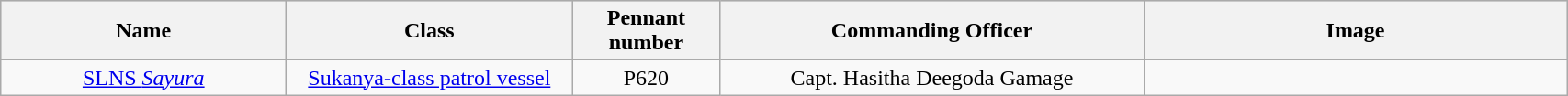<table class="wikitable" style="text-align:center">
<tr style="background:#cccccc">
<th scope="col" style="width: 200px;">Name</th>
<th scope="col" style="width: 200px;">Class</th>
<th scope="col" style="width: 100px;">Pennant number</th>
<th scope="col" style="width: 300px;">Commanding Officer</th>
<th scope="col" style="width: 300px;">Image</th>
</tr>
<tr>
<td><a href='#'>SLNS <em>Sayura</em></a></td>
<td><a href='#'>Sukanya-class patrol vessel</a></td>
<td>P620</td>
<td>Capt. Hasitha Deegoda Gamage</td>
<td></td>
</tr>
</table>
